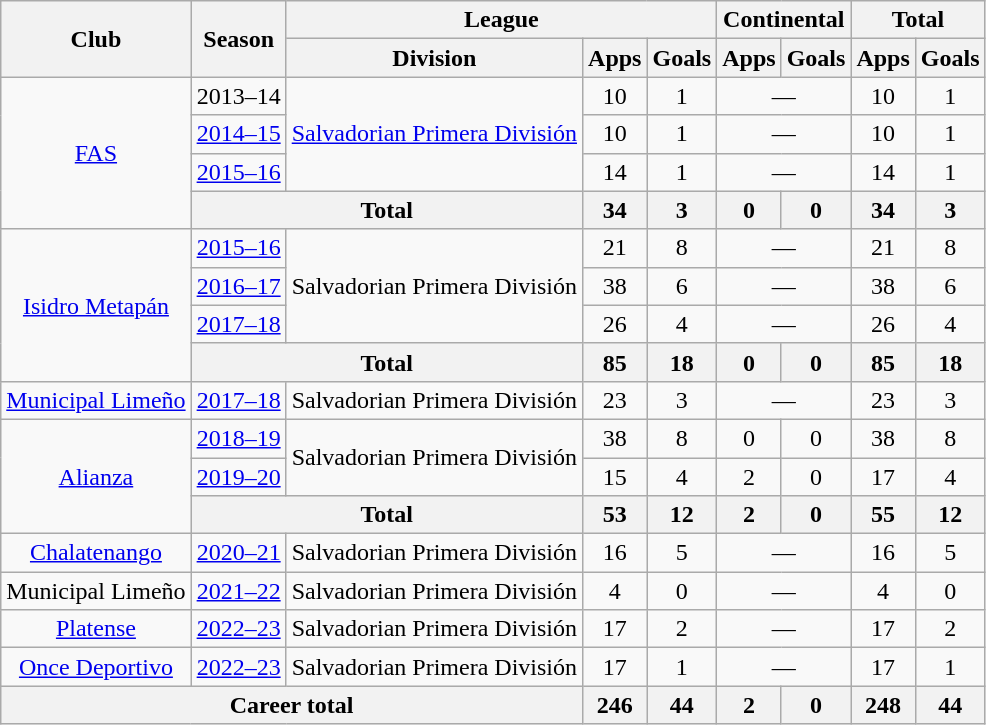<table class="wikitable", style="text-align:center">
<tr>
<th rowspan="2">Club</th>
<th rowspan="2">Season</th>
<th colspan="3">League</th>
<th colspan="2">Continental</th>
<th colspan="2">Total</th>
</tr>
<tr>
<th>Division</th>
<th>Apps</th>
<th>Goals</th>
<th>Apps</th>
<th>Goals</th>
<th>Apps</th>
<th>Goals</th>
</tr>
<tr>
<td rowspan="4"><a href='#'>FAS</a></td>
<td>2013–14</td>
<td rowspan="3"><a href='#'>Salvadorian Primera División</a></td>
<td>10</td>
<td>1</td>
<td colspan="2">—</td>
<td>10</td>
<td>1</td>
</tr>
<tr>
<td><a href='#'>2014–15</a></td>
<td>10</td>
<td>1</td>
<td colspan="2">—</td>
<td>10</td>
<td>1</td>
</tr>
<tr>
<td><a href='#'>2015–16</a></td>
<td>14</td>
<td>1</td>
<td colspan="2">—</td>
<td>14</td>
<td>1</td>
</tr>
<tr>
<th colspan="2">Total</th>
<th>34</th>
<th>3</th>
<th>0</th>
<th>0</th>
<th>34</th>
<th>3</th>
</tr>
<tr>
<td rowspan="4"><a href='#'>Isidro Metapán</a></td>
<td><a href='#'>2015–16</a></td>
<td rowspan="3">Salvadorian Primera División</td>
<td>21</td>
<td>8</td>
<td colspan="2">—</td>
<td>21</td>
<td>8</td>
</tr>
<tr>
<td><a href='#'>2016–17</a></td>
<td>38</td>
<td>6</td>
<td colspan="2">—</td>
<td>38</td>
<td>6</td>
</tr>
<tr>
<td><a href='#'>2017–18</a></td>
<td>26</td>
<td>4</td>
<td colspan="2">—</td>
<td>26</td>
<td>4</td>
</tr>
<tr>
<th colspan="2">Total</th>
<th>85</th>
<th>18</th>
<th>0</th>
<th>0</th>
<th>85</th>
<th>18</th>
</tr>
<tr>
<td><a href='#'>Municipal Limeño</a></td>
<td><a href='#'>2017–18</a></td>
<td>Salvadorian Primera División</td>
<td>23</td>
<td>3</td>
<td colspan="2">—</td>
<td>23</td>
<td>3</td>
</tr>
<tr>
<td rowspan="3"><a href='#'>Alianza</a></td>
<td><a href='#'>2018–19</a></td>
<td rowspan="2">Salvadorian Primera División</td>
<td>38</td>
<td>8</td>
<td>0</td>
<td>0</td>
<td>38</td>
<td>8</td>
</tr>
<tr>
<td><a href='#'>2019–20</a></td>
<td>15</td>
<td>4</td>
<td>2</td>
<td>0</td>
<td>17</td>
<td>4</td>
</tr>
<tr>
<th colspan="2">Total</th>
<th>53</th>
<th>12</th>
<th>2</th>
<th>0</th>
<th>55</th>
<th>12</th>
</tr>
<tr>
<td><a href='#'>Chalatenango</a></td>
<td><a href='#'>2020–21</a></td>
<td>Salvadorian Primera División</td>
<td>16</td>
<td>5</td>
<td colspan="2">—</td>
<td>16</td>
<td>5</td>
</tr>
<tr>
<td>Municipal Limeño</td>
<td><a href='#'>2021–22</a></td>
<td>Salvadorian Primera División</td>
<td>4</td>
<td>0</td>
<td colspan="2">—</td>
<td>4</td>
<td>0</td>
</tr>
<tr>
<td><a href='#'>Platense</a></td>
<td><a href='#'>2022–23</a></td>
<td>Salvadorian Primera División</td>
<td>17</td>
<td>2</td>
<td colspan="2">—</td>
<td>17</td>
<td>2</td>
</tr>
<tr>
<td><a href='#'>Once Deportivo</a></td>
<td><a href='#'>2022–23</a></td>
<td>Salvadorian Primera División</td>
<td>17</td>
<td>1</td>
<td colspan="2">—</td>
<td>17</td>
<td>1</td>
</tr>
<tr>
<th colspan="3">Career total</th>
<th>246</th>
<th>44</th>
<th>2</th>
<th>0</th>
<th>248</th>
<th>44</th>
</tr>
</table>
